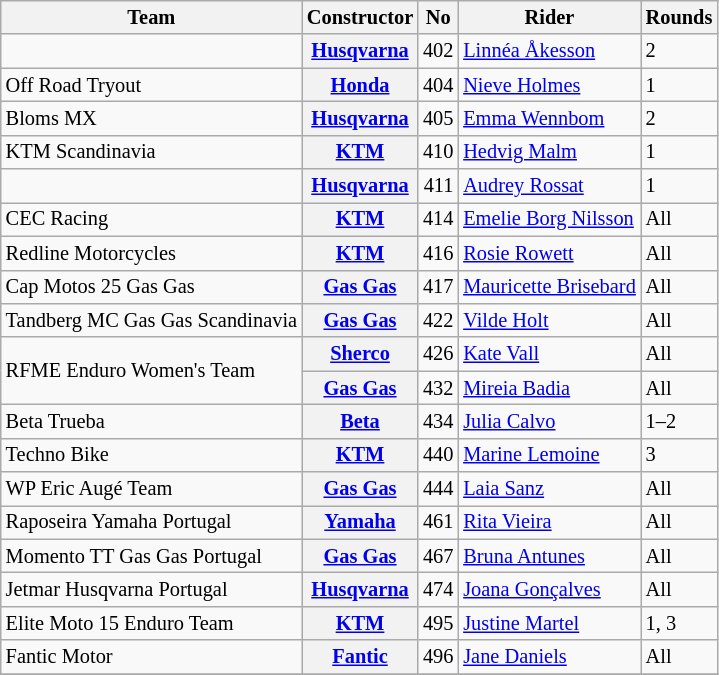<table class="wikitable" style="font-size: 85%;">
<tr>
<th>Team</th>
<th>Constructor</th>
<th>No</th>
<th>Rider</th>
<th>Rounds</th>
</tr>
<tr>
<td></td>
<th><a href='#'>Husqvarna</a></th>
<td align="right">402</td>
<td> <a href='#'>Linnéa Åkesson</a></td>
<td>2</td>
</tr>
<tr>
<td>Off Road Tryout</td>
<th><a href='#'>Honda</a></th>
<td align="right">404</td>
<td> <a href='#'>Nieve Holmes</a></td>
<td>1</td>
</tr>
<tr>
<td>Bloms MX</td>
<th><a href='#'>Husqvarna</a></th>
<td align="right">405</td>
<td> <a href='#'>Emma Wennbom</a></td>
<td>2</td>
</tr>
<tr>
<td>KTM Scandinavia</td>
<th><a href='#'>KTM</a></th>
<td align="right">410</td>
<td> <a href='#'>Hedvig Malm</a></td>
<td>1</td>
</tr>
<tr>
<td></td>
<th><a href='#'>Husqvarna</a></th>
<td align="right">411</td>
<td> <a href='#'>Audrey Rossat</a></td>
<td>1</td>
</tr>
<tr>
<td>CEC Racing</td>
<th><a href='#'>KTM</a></th>
<td align="right">414</td>
<td> <a href='#'>Emelie Borg Nilsson</a></td>
<td>All</td>
</tr>
<tr>
<td>Redline Motorcycles</td>
<th><a href='#'>KTM</a></th>
<td align="right">416</td>
<td> <a href='#'>Rosie Rowett</a></td>
<td>All</td>
</tr>
<tr>
<td>Cap Motos 25 Gas Gas</td>
<th><a href='#'>Gas Gas</a></th>
<td align="right">417</td>
<td> <a href='#'>Mauricette Brisebard</a></td>
<td>All</td>
</tr>
<tr>
<td>Tandberg MC Gas Gas Scandinavia</td>
<th><a href='#'>Gas Gas</a></th>
<td align="right">422</td>
<td> <a href='#'>Vilde Holt</a></td>
<td>All</td>
</tr>
<tr>
<td rowspan=2>RFME Enduro Women's Team</td>
<th><a href='#'>Sherco</a></th>
<td align="right">426</td>
<td> <a href='#'>Kate Vall</a></td>
<td>All</td>
</tr>
<tr>
<th><a href='#'>Gas Gas</a></th>
<td align="right">432</td>
<td> <a href='#'>Mireia Badia</a></td>
<td>All</td>
</tr>
<tr>
<td>Beta Trueba</td>
<th><a href='#'>Beta</a></th>
<td align="right">434</td>
<td> <a href='#'>Julia Calvo</a></td>
<td>1–2</td>
</tr>
<tr>
<td>Techno Bike</td>
<th><a href='#'>KTM</a></th>
<td align="right">440</td>
<td> <a href='#'>Marine Lemoine</a></td>
<td>3</td>
</tr>
<tr>
<td>WP Eric Augé Team</td>
<th><a href='#'>Gas Gas</a></th>
<td align="right">444</td>
<td> <a href='#'>Laia Sanz</a></td>
<td>All</td>
</tr>
<tr>
<td>Raposeira Yamaha Portugal</td>
<th><a href='#'>Yamaha</a></th>
<td align="right">461</td>
<td> <a href='#'>Rita Vieira</a></td>
<td>All</td>
</tr>
<tr>
<td>Momento TT Gas Gas Portugal</td>
<th><a href='#'>Gas Gas</a></th>
<td align="right">467</td>
<td> <a href='#'>Bruna Antunes</a></td>
<td>All</td>
</tr>
<tr>
<td>Jetmar Husqvarna Portugal</td>
<th><a href='#'>Husqvarna</a></th>
<td align="right">474</td>
<td> <a href='#'>Joana Gonçalves</a></td>
<td>All</td>
</tr>
<tr>
<td>Elite Moto 15 Enduro Team</td>
<th><a href='#'>KTM</a></th>
<td align="right">495</td>
<td> <a href='#'>Justine Martel</a></td>
<td>1, 3</td>
</tr>
<tr>
<td>Fantic Motor</td>
<th><a href='#'>Fantic</a></th>
<td align="right">496</td>
<td> <a href='#'>Jane Daniels</a></td>
<td>All</td>
</tr>
<tr>
</tr>
</table>
